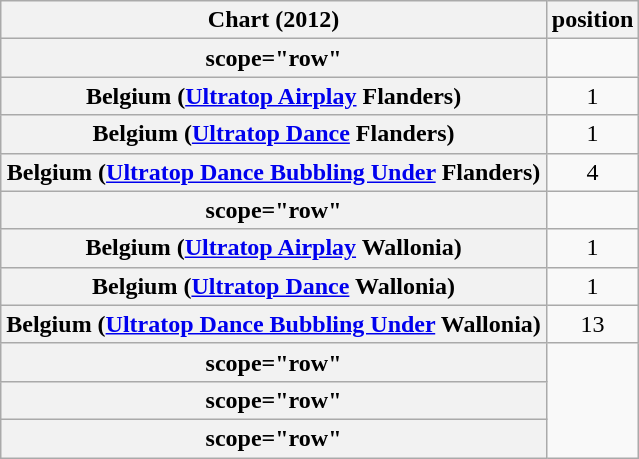<table class="wikitable sortable plainrowheaders">
<tr>
<th scope="col">Chart (2012)</th>
<th scope="col">position</th>
</tr>
<tr>
<th>scope="row"</th>
</tr>
<tr>
<th scope="row">Belgium (<a href='#'>Ultratop Airplay</a> Flanders)</th>
<td align="center">1</td>
</tr>
<tr>
<th scope="row">Belgium (<a href='#'>Ultratop Dance</a> Flanders)</th>
<td align="center">1</td>
</tr>
<tr>
<th scope="row">Belgium (<a href='#'>Ultratop Dance Bubbling Under</a> Flanders)</th>
<td align="center">4</td>
</tr>
<tr>
<th>scope="row"</th>
</tr>
<tr>
<th scope="row">Belgium (<a href='#'>Ultratop Airplay</a> Wallonia)</th>
<td align="center">1</td>
</tr>
<tr>
<th scope="row">Belgium (<a href='#'>Ultratop Dance</a> Wallonia)</th>
<td align="center">1</td>
</tr>
<tr>
<th scope="row">Belgium (<a href='#'>Ultratop Dance Bubbling Under</a> Wallonia)</th>
<td align="center">13</td>
</tr>
<tr>
<th>scope="row"</th>
</tr>
<tr>
<th>scope="row"</th>
</tr>
<tr>
<th>scope="row"</th>
</tr>
</table>
